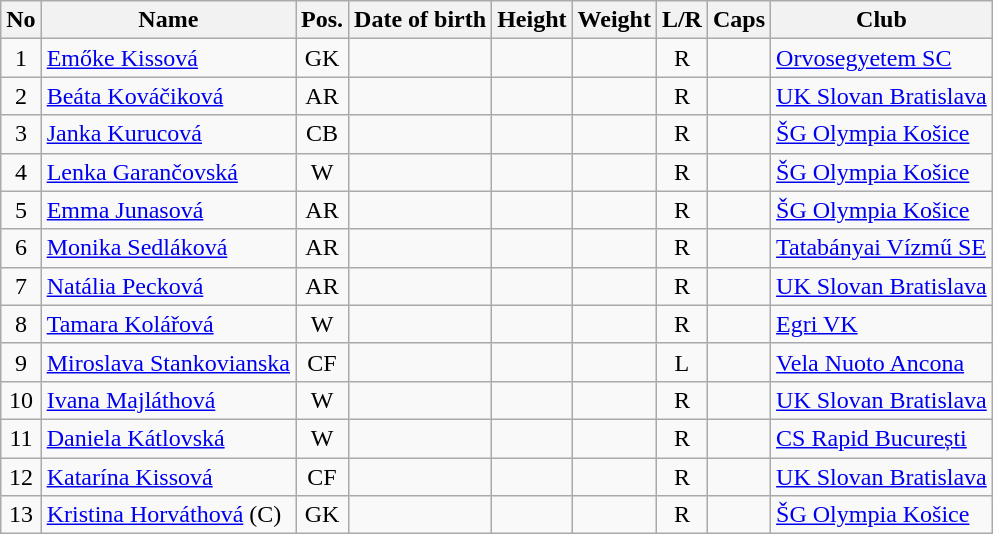<table class="wikitable sortable" text-align:center;">
<tr>
<th>No</th>
<th>Name</th>
<th>Pos.</th>
<th>Date of birth</th>
<th>Height</th>
<th>Weight</th>
<th>L/R</th>
<th>Caps</th>
<th>Club</th>
</tr>
<tr>
<td style="text-align:center;">1</td>
<td style="text-align:left;"><a href='#'>Emőke Kissová</a></td>
<td style="text-align:center;">GK</td>
<td style="text-align:left;"></td>
<td></td>
<td></td>
<td style="text-align:center;">R</td>
<td style="text-align:center;"></td>
<td style="text-align:left;"> <a href='#'>Orvosegyetem SC</a></td>
</tr>
<tr>
<td style="text-align:center;">2</td>
<td style="text-align:left;"><a href='#'>Beáta Kováčiková</a></td>
<td style="text-align:center;">AR</td>
<td style="text-align:left;"></td>
<td></td>
<td></td>
<td style="text-align:center;">R</td>
<td style="text-align:center;"></td>
<td style="text-align:left;"> <a href='#'>UK Slovan Bratislava</a></td>
</tr>
<tr>
<td style="text-align:center;">3</td>
<td style="text-align:left;"><a href='#'>Janka Kurucová</a></td>
<td style="text-align:center;">CB</td>
<td style="text-align:left;"></td>
<td></td>
<td></td>
<td style="text-align:center;">R</td>
<td style="text-align:center;"></td>
<td style="text-align:left;"> <a href='#'>ŠG Olympia Košice</a></td>
</tr>
<tr>
<td style="text-align:center;">4</td>
<td style="text-align:left;"><a href='#'>Lenka Garančovská</a></td>
<td style="text-align:center;">W</td>
<td style="text-align:left;"></td>
<td></td>
<td></td>
<td style="text-align:center;">R</td>
<td style="text-align:center;"></td>
<td style="text-align:left;"> <a href='#'>ŠG Olympia Košice</a></td>
</tr>
<tr>
<td style="text-align:center;">5</td>
<td style="text-align:left;"><a href='#'>Emma Junasová</a></td>
<td style="text-align:center;">AR</td>
<td style="text-align:left;"></td>
<td></td>
<td></td>
<td style="text-align:center;">R</td>
<td style="text-align:center;"></td>
<td style="text-align:left;"> <a href='#'>ŠG Olympia Košice</a></td>
</tr>
<tr>
<td style="text-align:center;">6</td>
<td style="text-align:left;"><a href='#'>Monika Sedláková</a></td>
<td style="text-align:center;">AR</td>
<td style="text-align:left;"></td>
<td></td>
<td></td>
<td style="text-align:center;">R</td>
<td style="text-align:center;"></td>
<td style="text-align:left;"> <a href='#'>Tatabányai Vízmű SE</a></td>
</tr>
<tr>
<td style="text-align:center;">7</td>
<td style="text-align:left;"><a href='#'>Natália Pecková</a></td>
<td style="text-align:center;">AR</td>
<td style="text-align:left;"></td>
<td></td>
<td></td>
<td style="text-align:center;">R</td>
<td style="text-align:center;"></td>
<td style="text-align:left;"> <a href='#'>UK Slovan Bratislava</a></td>
</tr>
<tr>
<td style="text-align:center;">8</td>
<td style="text-align:left;"><a href='#'>Tamara Kolářová</a></td>
<td style="text-align:center;">W</td>
<td style="text-align:left;"></td>
<td></td>
<td></td>
<td style="text-align:center;">R</td>
<td style="text-align:center;"></td>
<td style="text-align:left;"> <a href='#'>Egri VK</a></td>
</tr>
<tr>
<td style="text-align:center;">9</td>
<td style="text-align:left;"><a href='#'>Miroslava Stankovianska</a></td>
<td style="text-align:center;">CF</td>
<td style="text-align:left;"></td>
<td></td>
<td></td>
<td style="text-align:center;">L</td>
<td style="text-align:center;"></td>
<td style="text-align:left;"> <a href='#'>Vela Nuoto Ancona</a></td>
</tr>
<tr>
<td style="text-align:center;">10</td>
<td style="text-align:left;"><a href='#'>Ivana Majláthová</a></td>
<td style="text-align:center;">W</td>
<td style="text-align:left;"></td>
<td></td>
<td></td>
<td style="text-align:center;">R</td>
<td style="text-align:center;"></td>
<td style="text-align:left;"> <a href='#'>UK Slovan Bratislava</a></td>
</tr>
<tr>
<td style="text-align:center;">11</td>
<td style="text-align:left;"><a href='#'>Daniela Kátlovská</a></td>
<td style="text-align:center;">W</td>
<td style="text-align:left;"></td>
<td></td>
<td></td>
<td style="text-align:center;">R</td>
<td style="text-align:center;"></td>
<td style="text-align:left;"> <a href='#'>CS Rapid București</a></td>
</tr>
<tr>
<td style="text-align:center;">12</td>
<td style="text-align:left;"><a href='#'>Katarína Kissová</a></td>
<td style="text-align:center;">CF</td>
<td style="text-align:left;"></td>
<td></td>
<td></td>
<td style="text-align:center;">R</td>
<td style="text-align:center;"></td>
<td style="text-align:left;"> <a href='#'>UK Slovan Bratislava</a></td>
</tr>
<tr>
<td style="text-align:center;">13</td>
<td style="text-align:left;"><a href='#'>Kristina Horváthová</a> (C)</td>
<td style="text-align:center;">GK</td>
<td style="text-align:left;"></td>
<td></td>
<td></td>
<td style="text-align:center;">R</td>
<td style="text-align:center;"></td>
<td style="text-align:left;"> <a href='#'>ŠG Olympia Košice</a></td>
</tr>
</table>
